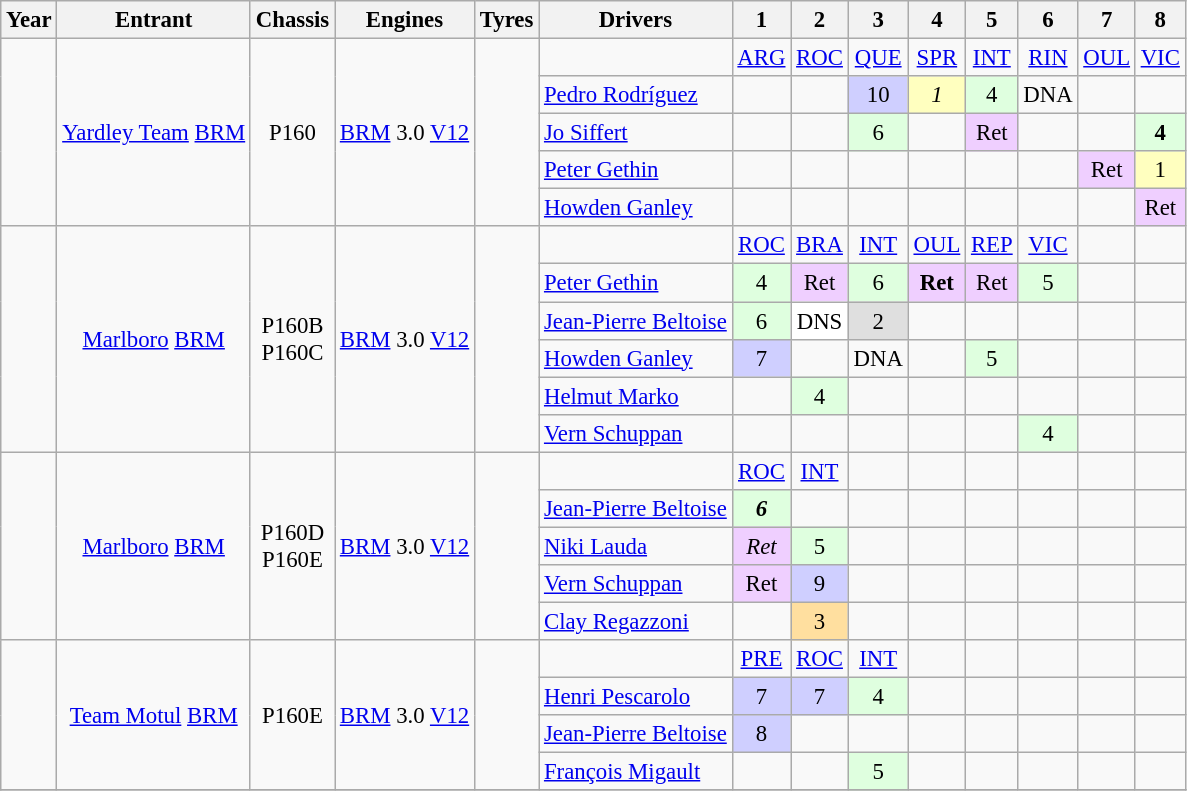<table class="wikitable" style="text-align:center; font-size:95%">
<tr>
<th>Year</th>
<th>Entrant</th>
<th>Chassis</th>
<th>Engines</th>
<th>Tyres</th>
<th>Drivers</th>
<th>1</th>
<th>2</th>
<th>3</th>
<th>4</th>
<th>5</th>
<th>6</th>
<th>7</th>
<th>8</th>
</tr>
<tr>
<td rowspan="5"></td>
<td rowspan="5"><a href='#'>Yardley Team</a> <a href='#'>BRM</a></td>
<td rowspan="5">P160</td>
<td rowspan="5"><a href='#'>BRM</a> 3.0 <a href='#'>V12</a></td>
<td rowspan="5"></td>
<td></td>
<td><a href='#'>ARG</a></td>
<td><a href='#'>ROC</a></td>
<td><a href='#'>QUE</a></td>
<td><a href='#'>SPR</a></td>
<td><a href='#'>INT</a></td>
<td><a href='#'>RIN</a></td>
<td><a href='#'>OUL</a></td>
<td><a href='#'>VIC</a></td>
</tr>
<tr>
<td align="left"><a href='#'>Pedro Rodríguez</a></td>
<td></td>
<td></td>
<td style="background:#cfcfff;">10</td>
<td style="background:#ffffbf;"><em>1</em></td>
<td style="background:#DFFFDF;">4</td>
<td>DNA</td>
<td></td>
<td></td>
</tr>
<tr>
<td align="left"><a href='#'>Jo Siffert</a></td>
<td></td>
<td></td>
<td style="background:#DFFFDF;">6</td>
<td></td>
<td style="background:#EFCFFF;">Ret</td>
<td></td>
<td></td>
<td style="background:#DFFFDF;"><strong>4</strong></td>
</tr>
<tr>
<td align="left"><a href='#'>Peter Gethin</a></td>
<td></td>
<td></td>
<td></td>
<td></td>
<td></td>
<td></td>
<td style="background:#EFCFFF;">Ret</td>
<td style="background:#ffffbf;">1</td>
</tr>
<tr>
<td align="left"><a href='#'>Howden Ganley</a></td>
<td></td>
<td></td>
<td></td>
<td></td>
<td></td>
<td></td>
<td></td>
<td style="background:#EFCFFF;">Ret</td>
</tr>
<tr>
<td rowspan="6"></td>
<td rowspan="6"><a href='#'>Marlboro</a> <a href='#'>BRM</a></td>
<td rowspan="6">P160B<br>P160C</td>
<td rowspan="6"><a href='#'>BRM</a> 3.0 <a href='#'>V12</a></td>
<td rowspan="6"></td>
<td></td>
<td><a href='#'>ROC</a></td>
<td><a href='#'>BRA</a></td>
<td><a href='#'>INT</a></td>
<td><a href='#'>OUL</a></td>
<td><a href='#'>REP</a></td>
<td><a href='#'>VIC</a></td>
<td></td>
<td></td>
</tr>
<tr>
<td align="left"><a href='#'>Peter Gethin</a></td>
<td style="background:#DFFFDF;">4</td>
<td style="background:#EFCFFF;">Ret</td>
<td style="background:#DFFFDF;">6</td>
<td style="background:#EFCFFF;"><strong>Ret</strong></td>
<td style="background:#EFCFFF;">Ret</td>
<td style="background:#DFFFDF;">5</td>
<td></td>
<td></td>
</tr>
<tr>
<td align="left"><a href='#'>Jean-Pierre Beltoise</a></td>
<td style="background:#DFFFDF;">6</td>
<td style="background:#ffffff;">DNS</td>
<td style="background:#dfdfdf;">2</td>
<td></td>
<td></td>
<td></td>
<td></td>
<td></td>
</tr>
<tr>
<td align="left"><a href='#'>Howden Ganley</a></td>
<td style="background:#cfcfff;">7</td>
<td></td>
<td>DNA</td>
<td></td>
<td style="background:#DFFFDF;">5</td>
<td></td>
<td></td>
<td></td>
</tr>
<tr>
<td align="left"><a href='#'>Helmut Marko</a></td>
<td></td>
<td style="background:#DFFFDF;">4</td>
<td></td>
<td></td>
<td></td>
<td></td>
<td></td>
<td></td>
</tr>
<tr>
<td align="left"><a href='#'>Vern Schuppan</a></td>
<td></td>
<td></td>
<td></td>
<td></td>
<td></td>
<td style="background:#DFFFDF;">4</td>
<td></td>
<td></td>
</tr>
<tr>
<td rowspan="5"></td>
<td rowspan="5"><a href='#'>Marlboro</a> <a href='#'>BRM</a></td>
<td rowspan="5">P160D<br>P160E</td>
<td rowspan="5"><a href='#'>BRM</a> 3.0 <a href='#'>V12</a></td>
<td rowspan="5"></td>
<td></td>
<td><a href='#'>ROC</a></td>
<td><a href='#'>INT</a></td>
<td></td>
<td></td>
<td></td>
<td></td>
<td></td>
<td></td>
</tr>
<tr>
<td align="left"><a href='#'>Jean-Pierre Beltoise</a></td>
<td style="background:#DFFFDF;"><strong><em>6</em></strong></td>
<td></td>
<td></td>
<td></td>
<td></td>
<td></td>
<td></td>
<td></td>
</tr>
<tr>
<td align="left"><a href='#'>Niki Lauda</a></td>
<td style="background:#EFCFFF;"><em>Ret</em></td>
<td style="background:#DFFFDF;">5</td>
<td></td>
<td></td>
<td></td>
<td></td>
<td></td>
<td></td>
</tr>
<tr>
<td align="left"><a href='#'>Vern Schuppan</a></td>
<td style="background:#EFCFFF;">Ret</td>
<td style="background:#cfcfff;">9</td>
<td></td>
<td></td>
<td></td>
<td></td>
<td></td>
<td></td>
</tr>
<tr>
<td align="left"><a href='#'>Clay Regazzoni</a></td>
<td></td>
<td style="background:#FFDF9F;">3</td>
<td></td>
<td></td>
<td></td>
<td></td>
<td></td>
<td></td>
</tr>
<tr>
<td rowspan="4"></td>
<td rowspan="4"><a href='#'>Team Motul</a> <a href='#'>BRM</a></td>
<td rowspan="4">P160E</td>
<td rowspan="4"><a href='#'>BRM</a> 3.0 <a href='#'>V12</a></td>
<td rowspan="4"></td>
<td></td>
<td><a href='#'>PRE</a></td>
<td><a href='#'>ROC</a></td>
<td><a href='#'>INT</a></td>
<td></td>
<td></td>
<td></td>
<td></td>
<td></td>
</tr>
<tr>
<td align="left"><a href='#'>Henri Pescarolo</a></td>
<td style="background:#cfcfff;">7</td>
<td style="background:#cfcfff;">7</td>
<td style="background:#DFFFDF;">4</td>
<td></td>
<td></td>
<td></td>
<td></td>
<td></td>
</tr>
<tr>
<td align="left"><a href='#'>Jean-Pierre Beltoise</a></td>
<td style="background:#cfcfff;">8</td>
<td></td>
<td></td>
<td></td>
<td></td>
<td></td>
<td></td>
<td></td>
</tr>
<tr>
<td align="left"><a href='#'>François Migault</a></td>
<td></td>
<td></td>
<td style="background:#DFFFDF;">5</td>
<td></td>
<td></td>
<td></td>
<td></td>
<td></td>
</tr>
<tr>
</tr>
</table>
